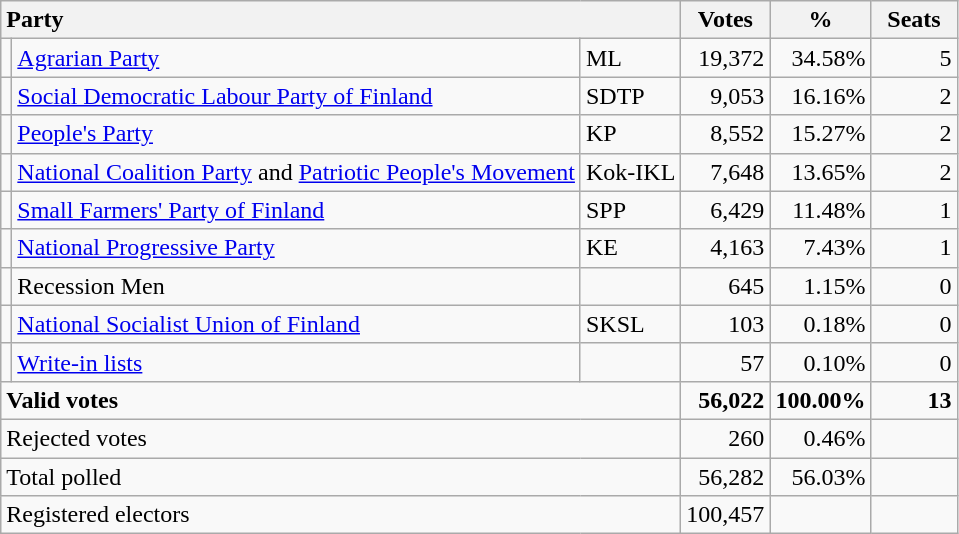<table class="wikitable" border="1" style="text-align:right;">
<tr>
<th style="text-align:left;" colspan=3>Party</th>
<th align=center width="50">Votes</th>
<th align=center width="50">%</th>
<th align=center width="50">Seats</th>
</tr>
<tr>
<td></td>
<td align=left><a href='#'>Agrarian Party</a></td>
<td align=left>ML</td>
<td>19,372</td>
<td>34.58%</td>
<td>5</td>
</tr>
<tr>
<td></td>
<td align=left style="white-space: nowrap;"><a href='#'>Social Democratic Labour Party of Finland</a></td>
<td align=left>SDTP</td>
<td>9,053</td>
<td>16.16%</td>
<td>2</td>
</tr>
<tr>
<td></td>
<td align=left><a href='#'>People's Party</a></td>
<td align=left>KP</td>
<td>8,552</td>
<td>15.27%</td>
<td>2</td>
</tr>
<tr>
<td></td>
<td align=left><a href='#'>National Coalition Party</a> and <a href='#'>Patriotic People's Movement</a></td>
<td align=left>Kok-IKL</td>
<td>7,648</td>
<td>13.65%</td>
<td>2</td>
</tr>
<tr>
<td></td>
<td align=left><a href='#'>Small Farmers' Party of Finland</a></td>
<td align=left>SPP</td>
<td>6,429</td>
<td>11.48%</td>
<td>1</td>
</tr>
<tr>
<td></td>
<td align=left><a href='#'>National Progressive Party</a></td>
<td align=left>KE</td>
<td>4,163</td>
<td>7.43%</td>
<td>1</td>
</tr>
<tr>
<td></td>
<td align=left>Recession Men</td>
<td align=left></td>
<td>645</td>
<td>1.15%</td>
<td>0</td>
</tr>
<tr>
<td></td>
<td align=left><a href='#'>National Socialist Union of Finland</a></td>
<td align=left>SKSL</td>
<td>103</td>
<td>0.18%</td>
<td>0</td>
</tr>
<tr>
<td></td>
<td align=left><a href='#'>Write-in lists</a></td>
<td align=left></td>
<td>57</td>
<td>0.10%</td>
<td>0</td>
</tr>
<tr style="font-weight:bold">
<td align=left colspan=3>Valid votes</td>
<td>56,022</td>
<td>100.00%</td>
<td>13</td>
</tr>
<tr>
<td align=left colspan=3>Rejected votes</td>
<td>260</td>
<td>0.46%</td>
<td></td>
</tr>
<tr>
<td align=left colspan=3>Total polled</td>
<td>56,282</td>
<td>56.03%</td>
<td></td>
</tr>
<tr>
<td align=left colspan=3>Registered electors</td>
<td>100,457</td>
<td></td>
<td></td>
</tr>
</table>
